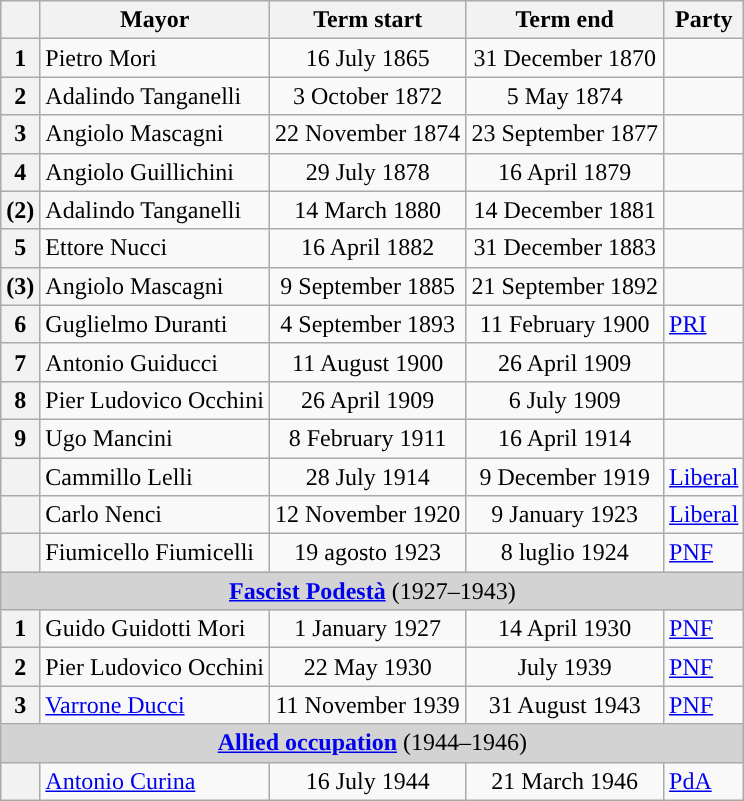<table class="wikitable">
<tr>
<th class=unsortable> </th>
<th>Mayor</th>
<th>Term start</th>
<th>Term end</th>
<th>Party</th>
</tr>
<tr>
<th style="background:">1</th>
<td>Pietro Mori</td>
<td align=center>16 July 1865</td>
<td align=center>31 December 1870</td>
<td></td>
</tr>
<tr>
<th style="background:">2</th>
<td>Adalindo Tanganelli</td>
<td align=center>3 October 1872</td>
<td align=center>5 May 1874</td>
<td></td>
</tr>
<tr>
<th style="background:">3</th>
<td>Angiolo Mascagni</td>
<td align=center>22 November 1874</td>
<td align=center>23 September 1877</td>
<td></td>
</tr>
<tr>
<th style="background:">4</th>
<td>Angiolo Guillichini</td>
<td align=center>29 July 1878</td>
<td align=center>16 April 1879</td>
<td></td>
</tr>
<tr>
<th style="background:">(2)</th>
<td>Adalindo Tanganelli</td>
<td align=center>14 March 1880</td>
<td align=center>14 December 1881</td>
<td></td>
</tr>
<tr>
<th style="background:">5</th>
<td>Ettore Nucci</td>
<td align=center>16 April 1882</td>
<td align=center>31 December 1883</td>
<td></td>
</tr>
<tr>
<th style="background:">(3)</th>
<td>Angiolo Mascagni</td>
<td align=center>9 September 1885</td>
<td align=center>21 September 1892</td>
<td></td>
</tr>
<tr>
<th style="background:">6</th>
<td>Guglielmo Duranti</td>
<td align=center>4 September 1893</td>
<td align=center>11 February 1900</td>
<td><a href='#'>PRI</a></td>
</tr>
<tr>
<th style="background:">7</th>
<td>Antonio Guiducci</td>
<td align=center>11 August 1900</td>
<td align=center>26 April 1909</td>
<td></td>
</tr>
<tr>
<th style="background:">8</th>
<td>Pier Ludovico Occhini</td>
<td align=center>26 April 1909</td>
<td align=center>6 July 1909</td>
<td></td>
</tr>
<tr>
<th style="background:">9</th>
<td>Ugo Mancini</td>
<td align=center>8 February 1911</td>
<td align=center>16 April 1914</td>
<td></td>
</tr>
<tr>
<th style="background:"></th>
<td>Cammillo Lelli</td>
<td align=center>28 July 1914</td>
<td align=center>9 December 1919</td>
<td><a href='#'>Liberal</a></td>
</tr>
<tr>
<th style="background:"></th>
<td>Carlo Nenci</td>
<td align=center>12 November 1920</td>
<td align=center>9 January 1923</td>
<td><a href='#'>Liberal</a></td>
</tr>
<tr>
<th rowspan=1 style="background:"></th>
<td>Fiumicello Fiumicelli</td>
<td align=center>19 agosto 1923</td>
<td align=center>8 luglio 1924</td>
<td><a href='#'>PNF</a></td>
</tr>
<tr>
<td colspan="8" bgcolor="lightgrey" align=center><strong><a href='#'>Fascist Podestà</a></strong> (1927–1943)</td>
</tr>
<tr>
<th rowspan=1 style="background:">1</th>
<td>Guido Guidotti Mori</td>
<td align=center>1 January 1927</td>
<td align=center>14 April 1930</td>
<td><a href='#'>PNF</a></td>
</tr>
<tr>
<th rowspan=1 style="background:">2</th>
<td>Pier Ludovico Occhini</td>
<td align=center>22 May 1930</td>
<td align=center>July 1939</td>
<td><a href='#'>PNF</a></td>
</tr>
<tr>
<th rowspan=1 style="background:">3</th>
<td><a href='#'>Varrone Ducci</a></td>
<td align=center>11 November 1939</td>
<td align=center>31 August 1943</td>
<td><a href='#'>PNF</a></td>
</tr>
<tr>
<td colspan="8" bgcolor="lightgrey" align=center><strong><a href='#'>Allied occupation</a></strong> (1944–1946)</td>
</tr>
<tr>
<th style="background:"></th>
<td><a href='#'>Antonio Curina</a></td>
<td align=center>16 July 1944</td>
<td align=center>21 March 1946</td>
<td><a href='#'>PdA</a></td>
</tr>
</table>
